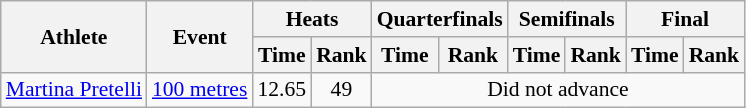<table class=wikitable style="font-size:90%;">
<tr>
<th rowspan="2">Athlete</th>
<th rowspan="2">Event</th>
<th colspan="2">Heats</th>
<th colspan="2">Quarterfinals</th>
<th colspan="2">Semifinals</th>
<th colspan="2">Final</th>
</tr>
<tr>
<th>Time</th>
<th>Rank</th>
<th>Time</th>
<th>Rank</th>
<th>Time</th>
<th>Rank</th>
<th>Time</th>
<th>Rank</th>
</tr>
<tr style=text-align:center>
<td style=text-align:left><a href='#'>Martina Pretelli</a></td>
<td style=text-align:left><a href='#'>100 metres</a></td>
<td>12.65</td>
<td>49</td>
<td colspan=6>Did not advance</td>
</tr>
</table>
